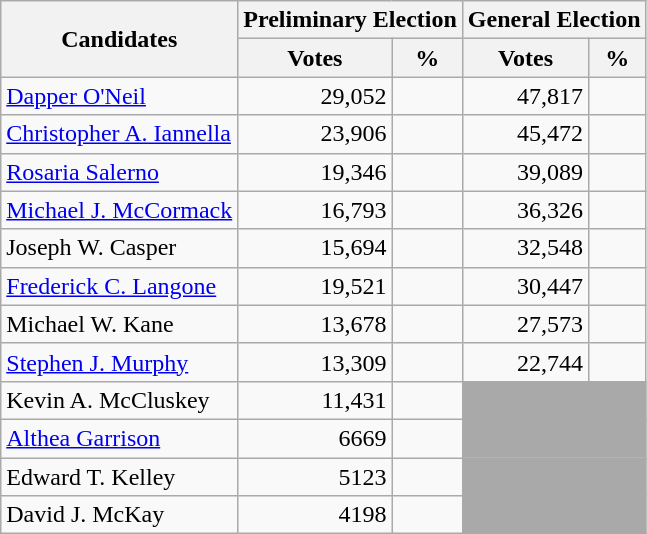<table class=wikitable>
<tr>
<th colspan=1 rowspan=2><strong>Candidates</strong></th>
<th colspan=2><strong>Preliminary Election</strong></th>
<th colspan=2><strong>General Election</strong></th>
</tr>
<tr>
<th>Votes</th>
<th>%</th>
<th>Votes</th>
<th>%</th>
</tr>
<tr>
<td><a href='#'>Dapper O'Neil</a></td>
<td align="right">29,052</td>
<td align="right"></td>
<td align="right">47,817</td>
<td align="right"></td>
</tr>
<tr>
<td><a href='#'>Christopher A. Iannella</a></td>
<td align="right">23,906</td>
<td align="right"></td>
<td align="right">45,472</td>
<td align="right"></td>
</tr>
<tr>
<td><a href='#'>Rosaria Salerno</a></td>
<td align="right">19,346</td>
<td align="right"></td>
<td align="right">39,089</td>
<td align="right"></td>
</tr>
<tr>
<td><a href='#'>Michael J. McCormack</a></td>
<td align="right">16,793</td>
<td align="right"></td>
<td align="right">36,326</td>
<td align="right"></td>
</tr>
<tr>
<td>Joseph W. Casper</td>
<td align="right">15,694</td>
<td align="right"></td>
<td align="right">32,548</td>
<td align="right"></td>
</tr>
<tr>
<td><a href='#'>Frederick C. Langone</a></td>
<td align="right">19,521</td>
<td align="right"></td>
<td align="right">30,447</td>
<td align="right"></td>
</tr>
<tr>
<td>Michael W. Kane</td>
<td align="right">13,678</td>
<td align="right"></td>
<td align="right">27,573</td>
<td align="right"></td>
</tr>
<tr>
<td><a href='#'>Stephen J. Murphy</a></td>
<td align="right">13,309</td>
<td align="right"></td>
<td align="right">22,744</td>
<td align="right"></td>
</tr>
<tr>
<td>Kevin A. McCluskey</td>
<td align="right">11,431</td>
<td align="right"></td>
<td colspan=2 bgcolor=darkgray> </td>
</tr>
<tr>
<td><a href='#'>Althea Garrison</a></td>
<td align="right">6669</td>
<td align="right"></td>
<td colspan=2 bgcolor=darkgray> </td>
</tr>
<tr>
<td>Edward T. Kelley</td>
<td align="right">5123</td>
<td align="right"></td>
<td colspan=2 bgcolor=darkgray> </td>
</tr>
<tr>
<td>David J. McKay</td>
<td align="right">4198</td>
<td align="right"></td>
<td colspan=2 bgcolor=darkgray> </td>
</tr>
</table>
